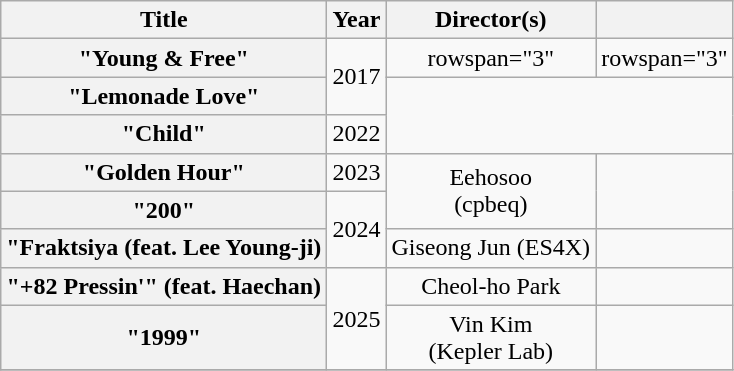<table class="wikitable plainrowheaders" style="text-align:center;">
<tr>
<th>Title</th>
<th>Year</th>
<th>Director(s)</th>
<th></th>
</tr>
<tr>
<th scope=row>"Young & Free" </th>
<td rowspan="2">2017</td>
<td>rowspan="3" </td>
<td>rowspan="3" </td>
</tr>
<tr>
<th scope=row>"Lemonade Love" </th>
</tr>
<tr>
<th scope="row">"Child"</th>
<td>2022</td>
</tr>
<tr>
<th scope="row">"Golden Hour"</th>
<td>2023</td>
<td rowspan="2">Eehosoo<br>(cpbeq)</td>
<td rowspan="2"></td>
</tr>
<tr>
<th scope="row">"200"</th>
<td rowspan="2">2024</td>
</tr>
<tr>
<th scope="row">"Fraktsiya (feat. Lee Young-ji)</th>
<td>Giseong Jun (ES4X)</td>
<td></td>
</tr>
<tr>
<th scope="row">"+82 Pressin'" (feat. Haechan)</th>
<td rowspan="2">2025</td>
<td>Cheol-ho Park</td>
<td></td>
</tr>
<tr>
<th scope="row">"1999"</th>
<td>Vin Kim<br>(Kepler Lab)</td>
<td></td>
</tr>
<tr>
</tr>
</table>
